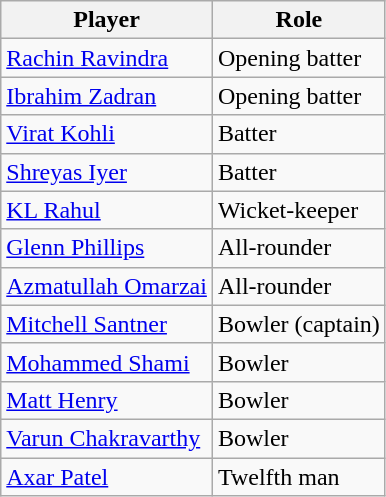<table class="wikitable">
<tr>
<th>Player</th>
<th>Role</th>
</tr>
<tr>
<td> <a href='#'>Rachin Ravindra</a></td>
<td>Opening batter</td>
</tr>
<tr>
<td> <a href='#'>Ibrahim Zadran</a></td>
<td>Opening batter</td>
</tr>
<tr>
<td> <a href='#'>Virat Kohli</a></td>
<td>Batter</td>
</tr>
<tr>
<td> <a href='#'>Shreyas Iyer</a></td>
<td>Batter</td>
</tr>
<tr>
<td> <a href='#'>KL Rahul</a></td>
<td>Wicket-keeper</td>
</tr>
<tr>
<td> <a href='#'>Glenn Phillips</a></td>
<td>All-rounder</td>
</tr>
<tr>
<td> <a href='#'>Azmatullah Omarzai</a></td>
<td>All-rounder</td>
</tr>
<tr>
<td> <a href='#'>Mitchell Santner</a></td>
<td>Bowler (captain)</td>
</tr>
<tr>
<td> <a href='#'>Mohammed Shami</a></td>
<td>Bowler</td>
</tr>
<tr>
<td> <a href='#'>Matt Henry</a></td>
<td>Bowler</td>
</tr>
<tr>
<td> <a href='#'>Varun Chakravarthy</a></td>
<td>Bowler</td>
</tr>
<tr>
<td> <a href='#'>Axar Patel</a></td>
<td>Twelfth man</td>
</tr>
</table>
